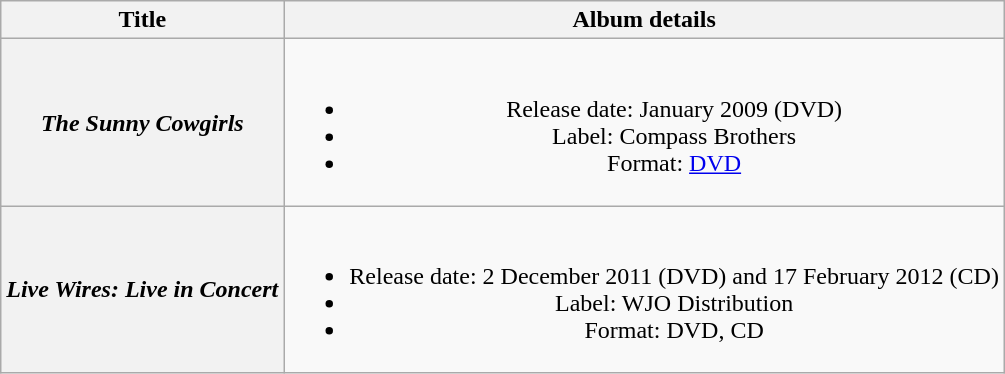<table class="wikitable plainrowheaders" style="text-align:center;">
<tr>
<th>Title</th>
<th>Album details</th>
</tr>
<tr>
<th scope="row"><em>The Sunny Cowgirls</em></th>
<td><br><ul><li>Release date: January 2009 (DVD)</li><li>Label: Compass Brothers</li><li>Format: <a href='#'>DVD</a></li></ul></td>
</tr>
<tr>
<th scope="row"><em>Live Wires: Live in Concert</em></th>
<td><br><ul><li>Release date: 2 December 2011 (DVD) and 17 February 2012 (CD)</li><li>Label: WJO Distribution</li><li>Format: DVD, CD</li></ul></td>
</tr>
</table>
